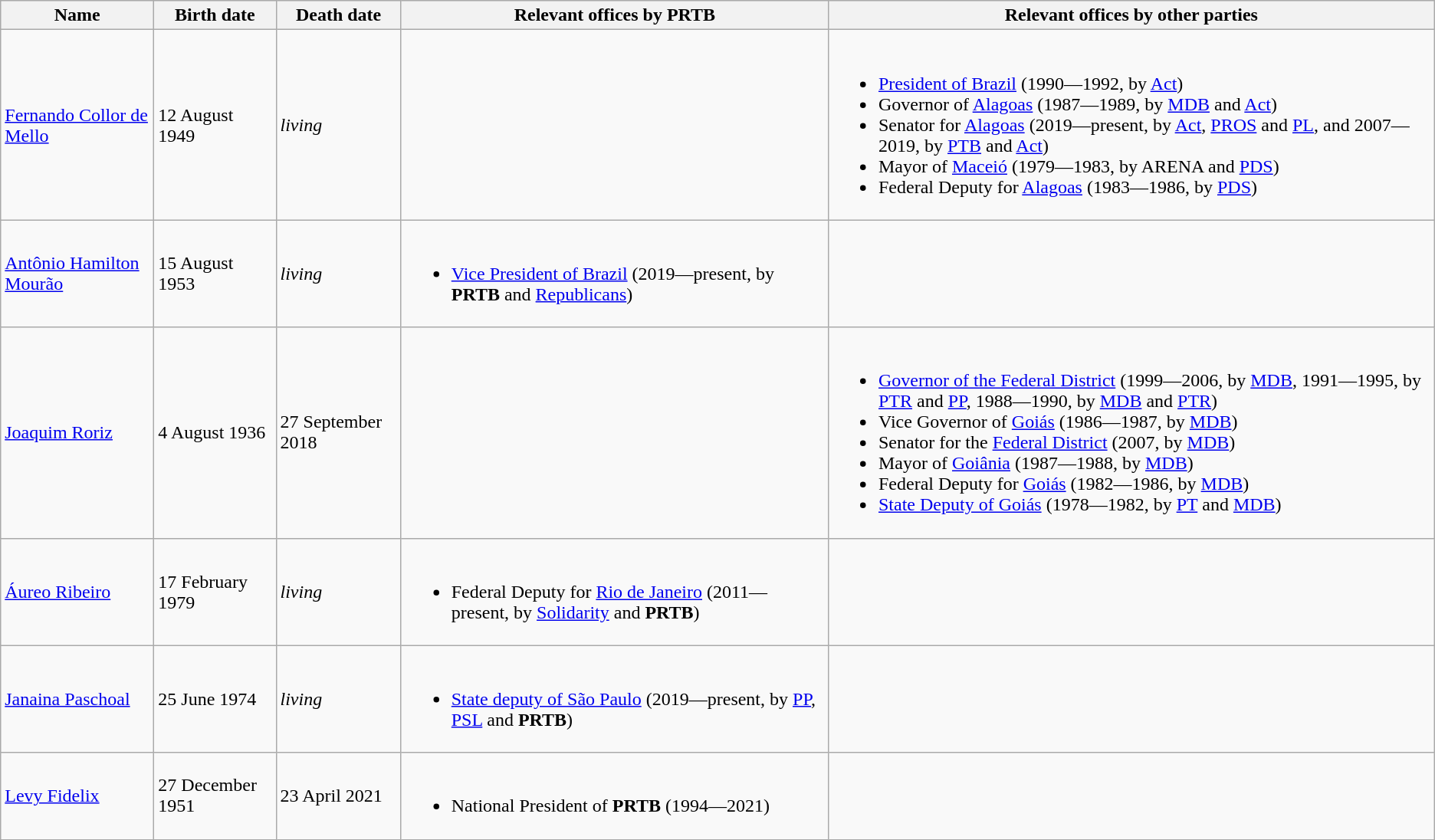<table class="wikitable">
<tr>
<th>Name</th>
<th>Birth date</th>
<th>Death date</th>
<th>Relevant offices by PRTB</th>
<th>Relevant offices by other parties</th>
</tr>
<tr>
<td><a href='#'>Fernando Collor de Mello</a></td>
<td>12 August 1949</td>
<td><em>living</em></td>
<td></td>
<td><br><ul><li><a href='#'>President of Brazil</a> (1990—1992, by <a href='#'>Act</a>)</li><li>Governor of <a href='#'>Alagoas</a> (1987—1989, by <a href='#'>MDB</a> and <a href='#'>Act</a>)</li><li>Senator for <a href='#'>Alagoas</a> (2019—present, by <a href='#'>Act</a>, <a href='#'>PROS</a> and <a href='#'>PL</a>, and 2007—2019, by <a href='#'>PTB</a> and <a href='#'>Act</a>)</li><li>Mayor of <a href='#'>Maceió</a> (1979—1983, by ARENA and <a href='#'>PDS</a>)</li><li>Federal Deputy for <a href='#'>Alagoas</a> (1983—1986, by <a href='#'>PDS</a>)</li></ul></td>
</tr>
<tr>
<td><a href='#'>Antônio Hamilton Mourão</a></td>
<td>15 August 1953</td>
<td><em>living</em></td>
<td><br><ul><li><a href='#'>Vice President of Brazil</a> (2019—present, by <strong>PRTB</strong> and <a href='#'>Republicans</a>)</li></ul></td>
<td></td>
</tr>
<tr>
<td><a href='#'>Joaquim Roriz</a></td>
<td>4 August 1936</td>
<td>27 September 2018</td>
<td></td>
<td><br><ul><li><a href='#'>Governor of the Federal District</a> (1999—2006, by <a href='#'>MDB</a>, 1991—1995, by <a href='#'>PTR</a> and <a href='#'>PP</a>, 1988—1990, by <a href='#'>MDB</a> and <a href='#'>PTR</a>)</li><li>Vice Governor of <a href='#'>Goiás</a> (1986—1987, by <a href='#'>MDB</a>)</li><li>Senator for the <a href='#'>Federal District</a> (2007, by <a href='#'>MDB</a>)</li><li>Mayor of <a href='#'>Goiânia</a> (1987—1988, by <a href='#'>MDB</a>)</li><li>Federal Deputy for <a href='#'>Goiás</a> (1982—1986, by <a href='#'>MDB</a>)</li><li><a href='#'>State Deputy of Goiás</a> (1978—1982, by <a href='#'>PT</a> and <a href='#'>MDB</a>)</li></ul></td>
</tr>
<tr>
<td><a href='#'>Áureo Ribeiro</a></td>
<td>17 February 1979</td>
<td><em>living</em></td>
<td><br><ul><li>Federal Deputy for <a href='#'>Rio de Janeiro</a> (2011—present, by <a href='#'>Solidarity</a> and <strong>PRTB</strong>)</li></ul></td>
<td></td>
</tr>
<tr>
<td><a href='#'>Janaina Paschoal</a></td>
<td>25 June 1974</td>
<td><em>living</em></td>
<td><br><ul><li><a href='#'>State deputy of São Paulo</a> (2019—present, by <a href='#'>PP</a>, <a href='#'>PSL</a> and <strong>PRTB</strong>)</li></ul></td>
<td></td>
</tr>
<tr>
<td><a href='#'>Levy Fidelix</a></td>
<td>27 December 1951</td>
<td>23 April 2021</td>
<td><br><ul><li>National President of <strong>PRTB</strong> (1994—2021)</li></ul></td>
<td></td>
</tr>
</table>
